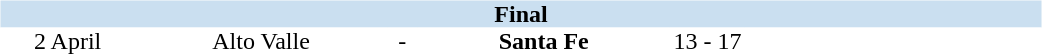<table table width=700>
<tr>
<td width=700 valign="top"><br><table border=0 cellspacing=0 cellpadding=0 style="font-size: 100%; border-collapse: collapse;" width=100%>
<tr bgcolor="#CADFF0">
<td style="font-size:100%"; align="center" colspan="6"><strong>Final</strong></td>
</tr>
<tr align=center bgcolor=#FFFFFF>
<td width=90>2 April</td>
<td width=170>Alto Valle</td>
<td width=20>-</td>
<td width=170><strong>Santa Fe</strong></td>
<td width=50>13 - 17</td>
<td width=200></td>
</tr>
</table>
</td>
</tr>
</table>
